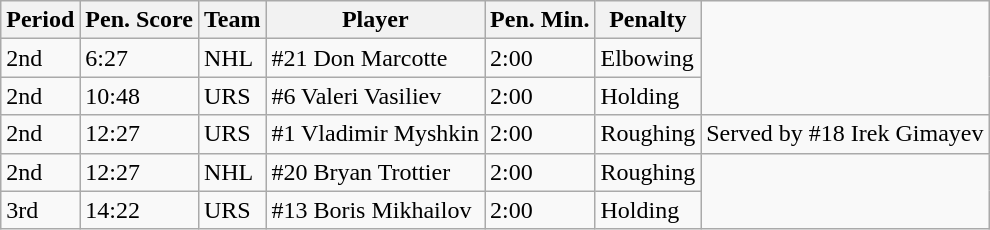<table class="wikitable">
<tr>
<th>Period</th>
<th>Pen. Score</th>
<th>Team</th>
<th>Player</th>
<th>Pen. Min.</th>
<th>Penalty</th>
</tr>
<tr>
<td>2nd</td>
<td>6:27</td>
<td>NHL</td>
<td>#21 Don Marcotte</td>
<td>2:00</td>
<td>Elbowing</td>
</tr>
<tr>
<td>2nd</td>
<td>10:48</td>
<td>URS</td>
<td>#6 Valeri Vasiliev</td>
<td>2:00</td>
<td>Holding</td>
</tr>
<tr>
<td>2nd</td>
<td>12:27</td>
<td>URS</td>
<td>#1 Vladimir Myshkin</td>
<td>2:00</td>
<td>Roughing</td>
<td>Served by #18 Irek Gimayev</td>
</tr>
<tr>
<td>2nd</td>
<td>12:27</td>
<td>NHL</td>
<td>#20 Bryan Trottier</td>
<td>2:00</td>
<td>Roughing</td>
</tr>
<tr>
<td>3rd</td>
<td>14:22</td>
<td>URS</td>
<td>#13 Boris Mikhailov</td>
<td>2:00</td>
<td>Holding</td>
</tr>
</table>
